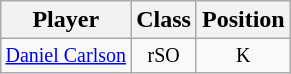<table class="wikitable">
<tr>
<th>Player</th>
<th>Class</th>
<th>Position</th>
</tr>
<tr>
<td style="font-size:10pt; text-align:center;"><a href='#'>Daniel Carlson</a></td>
<td style="font-size:10pt; text-align:center;">rSO</td>
<td style="font-size:10pt; text-align:center;">K</td>
</tr>
</table>
